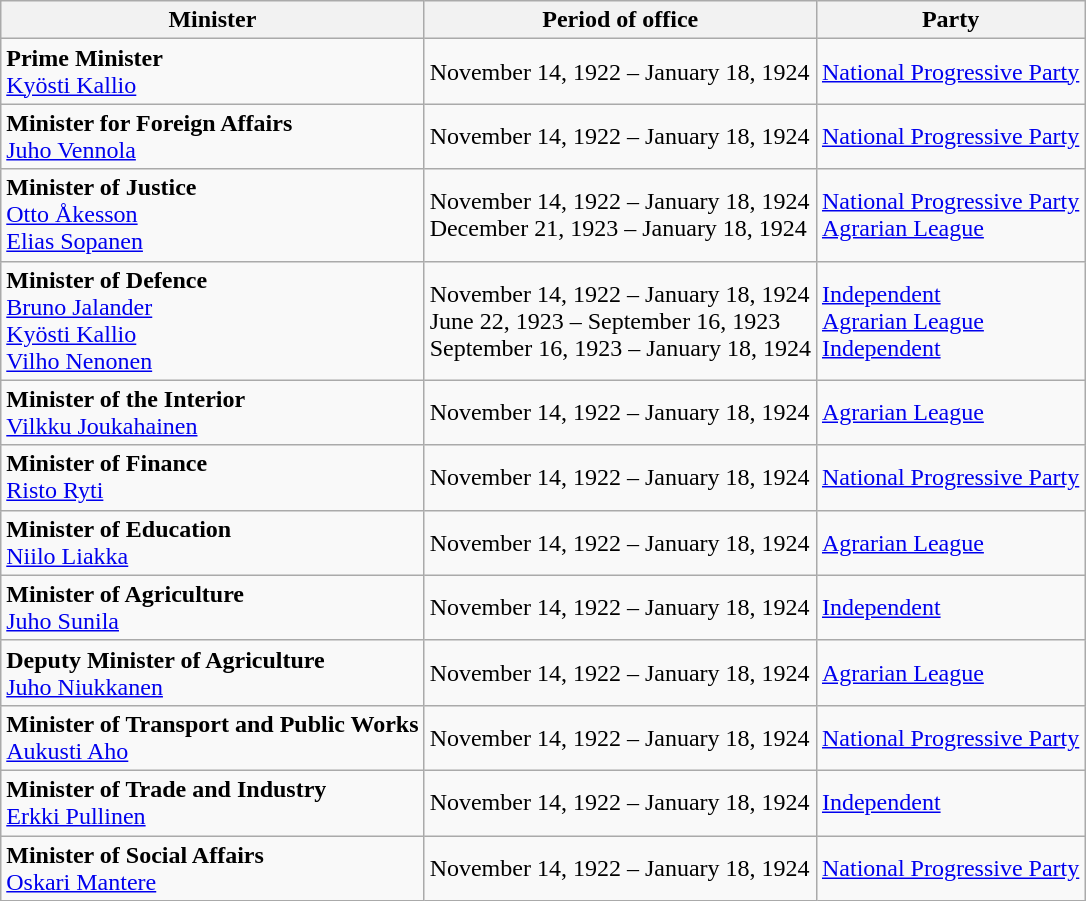<table class="wikitable">
<tr>
<th>Minister</th>
<th>Period of office</th>
<th>Party</th>
</tr>
<tr>
<td><strong>Prime Minister</strong><br><a href='#'>Kyösti Kallio</a></td>
<td>November 14, 1922 – January 18, 1924</td>
<td><a href='#'>National Progressive Party</a></td>
</tr>
<tr>
<td><strong>Minister for Foreign Affairs </strong><br><a href='#'>Juho Vennola</a></td>
<td>November 14, 1922 – January 18, 1924</td>
<td><a href='#'>National Progressive Party</a></td>
</tr>
<tr>
<td><strong>Minister of Justice</strong><br><a href='#'>Otto Åkesson</a><br><a href='#'>Elias Sopanen</a></td>
<td>November 14, 1922 – January 18, 1924<br>December 21, 1923 – January 18, 1924</td>
<td><a href='#'>National Progressive Party</a><br><a href='#'>Agrarian League</a></td>
</tr>
<tr>
<td><strong>Minister of Defence</strong><br><a href='#'>Bruno Jalander</a><br><a href='#'>Kyösti Kallio</a><br><a href='#'>Vilho Nenonen</a></td>
<td>November 14, 1922 – January 18, 1924<br>June 22, 1923 – September 16, 1923<br>September 16, 1923 – January 18, 1924</td>
<td><a href='#'>Independent</a><br><a href='#'>Agrarian League</a><br><a href='#'>Independent</a></td>
</tr>
<tr>
<td><strong>Minister of the Interior</strong><br><a href='#'>Vilkku Joukahainen</a></td>
<td>November 14, 1922 – January 18, 1924</td>
<td><a href='#'>Agrarian League</a></td>
</tr>
<tr>
<td><strong>Minister of Finance</strong><br><a href='#'>Risto Ryti</a></td>
<td>November 14, 1922 – January 18, 1924</td>
<td><a href='#'>National Progressive Party</a></td>
</tr>
<tr>
<td><strong>Minister of Education</strong><br><a href='#'>Niilo Liakka</a></td>
<td>November 14, 1922 – January 18, 1924</td>
<td><a href='#'>Agrarian League</a></td>
</tr>
<tr>
<td><strong>Minister of Agriculture</strong><br><a href='#'>Juho Sunila</a></td>
<td>November 14, 1922 – January 18, 1924</td>
<td><a href='#'>Independent</a></td>
</tr>
<tr>
<td><strong>Deputy Minister of Agriculture</strong><br><a href='#'>Juho Niukkanen</a></td>
<td>November 14, 1922 – January 18, 1924</td>
<td><a href='#'>Agrarian League</a></td>
</tr>
<tr>
<td><strong>Minister of Transport and Public Works</strong><br><a href='#'>Aukusti Aho</a></td>
<td>November 14, 1922 – January 18, 1924</td>
<td><a href='#'>National Progressive Party</a></td>
</tr>
<tr>
<td><strong>Minister of Trade and Industry</strong><br><a href='#'>Erkki Pullinen</a></td>
<td>November 14, 1922 – January 18, 1924</td>
<td><a href='#'>Independent</a></td>
</tr>
<tr>
<td><strong>Minister of Social Affairs</strong><br><a href='#'>Oskari Mantere</a></td>
<td>November 14, 1922 – January 18, 1924</td>
<td><a href='#'>National Progressive Party</a></td>
</tr>
</table>
